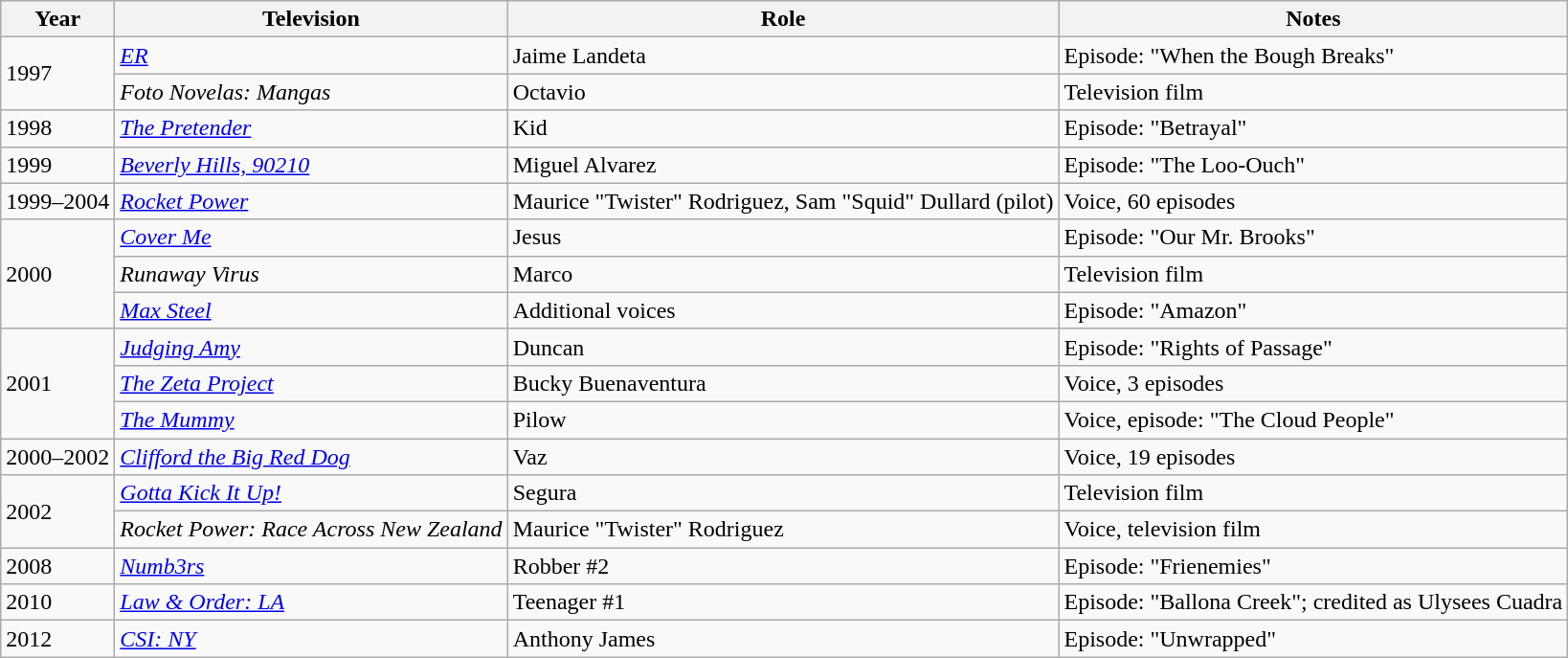<table class = "wikitable sortable">
<tr>
<th>Year</th>
<th>Television</th>
<th>Role</th>
<th class = "unsortable">Notes</th>
</tr>
<tr>
<td rowspan="2">1997</td>
<td><em><a href='#'>ER</a></em></td>
<td>Jaime Landeta</td>
<td>Episode: "When the Bough Breaks"</td>
</tr>
<tr>
<td><em>Foto Novelas: Mangas</em></td>
<td>Octavio</td>
<td>Television film</td>
</tr>
<tr>
<td>1998</td>
<td><em><a href='#'>The Pretender</a></em></td>
<td>Kid</td>
<td>Episode: "Betrayal"</td>
</tr>
<tr>
<td>1999</td>
<td><em><a href='#'>Beverly Hills, 90210</a></em></td>
<td>Miguel Alvarez</td>
<td>Episode: "The Loo-Ouch"</td>
</tr>
<tr>
<td>1999–2004</td>
<td><em><a href='#'>Rocket Power</a></em></td>
<td>Maurice "Twister" Rodriguez, Sam "Squid" Dullard (pilot)</td>
<td>Voice, 60 episodes</td>
</tr>
<tr>
<td rowspan="3">2000</td>
<td><em><a href='#'>Cover Me</a></em></td>
<td>Jesus</td>
<td>Episode: "Our Mr. Brooks"</td>
</tr>
<tr>
<td><em>Runaway Virus</em></td>
<td>Marco</td>
<td>Television film</td>
</tr>
<tr>
<td><em><a href='#'>Max Steel</a></em></td>
<td>Additional voices</td>
<td>Episode: "Amazon"</td>
</tr>
<tr>
<td rowspan="3">2001</td>
<td><em><a href='#'>Judging Amy</a></em></td>
<td>Duncan</td>
<td>Episode: "Rights of Passage"</td>
</tr>
<tr>
<td><em><a href='#'>The Zeta Project</a></em></td>
<td>Bucky Buenaventura</td>
<td>Voice, 3 episodes</td>
</tr>
<tr>
<td><em><a href='#'>The Mummy</a></em></td>
<td>Pilow</td>
<td>Voice, episode: "The Cloud People"</td>
</tr>
<tr>
<td>2000–2002</td>
<td><em><a href='#'>Clifford the Big Red Dog</a></em></td>
<td>Vaz</td>
<td>Voice, 19 episodes</td>
</tr>
<tr>
<td rowspan="2">2002</td>
<td><em><a href='#'>Gotta Kick It Up!</a></em></td>
<td>Segura</td>
<td>Television film</td>
</tr>
<tr>
<td><em>Rocket Power: Race Across New Zealand</em></td>
<td>Maurice "Twister" Rodriguez</td>
<td>Voice, television film</td>
</tr>
<tr>
<td>2008</td>
<td><em><a href='#'>Numb3rs</a></em></td>
<td>Robber #2</td>
<td>Episode: "Frienemies"</td>
</tr>
<tr>
<td>2010</td>
<td><em><a href='#'>Law & Order: LA</a></em></td>
<td>Teenager #1</td>
<td>Episode: "Ballona Creek"; credited as Ulysees Cuadra</td>
</tr>
<tr>
<td>2012</td>
<td><em><a href='#'>CSI: NY</a></em></td>
<td>Anthony James</td>
<td>Episode: "Unwrapped"</td>
</tr>
</table>
